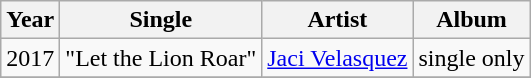<table class="wikitable">
<tr>
<th>Year</th>
<th>Single</th>
<th>Artist</th>
<th>Album</th>
</tr>
<tr>
<td>2017</td>
<td>"Let the Lion Roar"</td>
<td><a href='#'>Jaci Velasquez</a></td>
<td>single only</td>
</tr>
<tr>
</tr>
</table>
